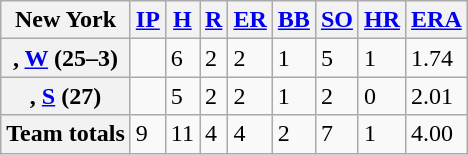<table class="wikitable sortable plainrowheaders" border="2">
<tr>
<th scope="col">New York</th>
<th scope="col"><a href='#'>IP</a></th>
<th scope="col"><a href='#'>H</a></th>
<th scope="col"><a href='#'>R</a></th>
<th scope="col"><a href='#'>ER</a></th>
<th scope="col"><a href='#'>BB</a></th>
<th scope="col"><a href='#'>SO</a></th>
<th scope="col"><a href='#'>HR</a></th>
<th scope="col"><a href='#'>ERA</a></th>
</tr>
<tr>
<th scope="row">, <a href='#'>W</a> (25–3)</th>
<td></td>
<td>6</td>
<td>2</td>
<td>2</td>
<td>1</td>
<td>5</td>
<td>1</td>
<td>1.74</td>
</tr>
<tr>
<th scope="row">, <a href='#'>S</a> (27)</th>
<td></td>
<td>5</td>
<td>2</td>
<td>2</td>
<td>1</td>
<td>2</td>
<td>0</td>
<td>2.01</td>
</tr>
<tr class="sortbottom">
<th scope="row"><strong>Team totals</strong></th>
<td>9</td>
<td>11</td>
<td>4</td>
<td>4</td>
<td>2</td>
<td>7</td>
<td>1</td>
<td>4.00</td>
</tr>
</table>
